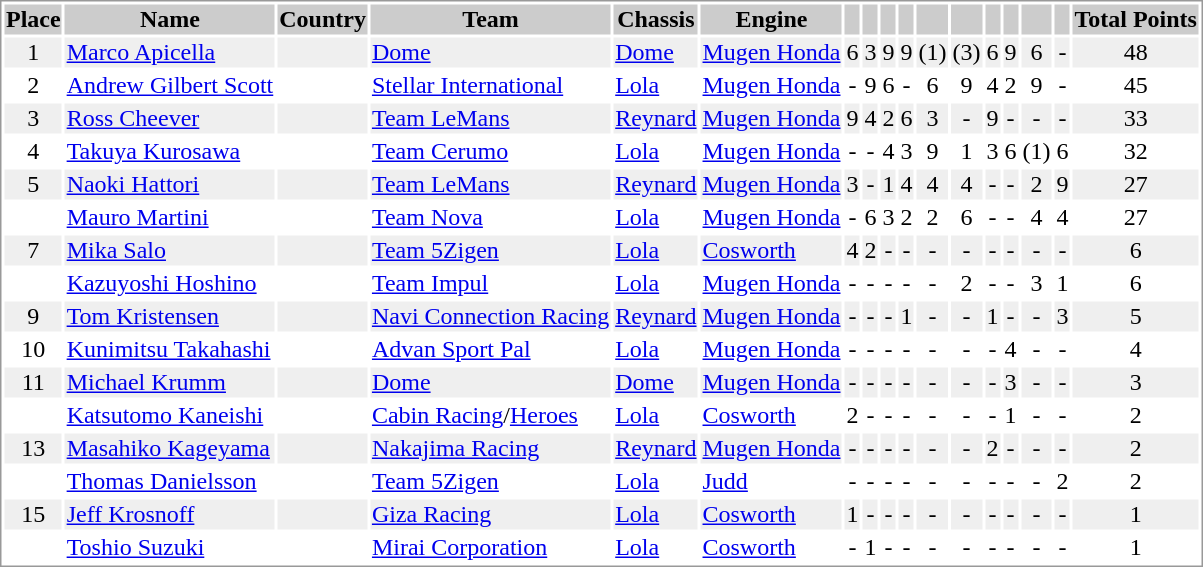<table border="0" style="border: 1px solid #999; background-color:#FFFFFF; text-align:center">
<tr align="center" style="background:#CCCCCC;">
<th>Place</th>
<th>Name</th>
<th>Country</th>
<th>Team</th>
<th>Chassis</th>
<th>Engine</th>
<th></th>
<th></th>
<th></th>
<th></th>
<th></th>
<th></th>
<th></th>
<th></th>
<th></th>
<th></th>
<th>Total Points</th>
</tr>
<tr style="background:#EFEFEF;">
<td>1</td>
<td align="left"><a href='#'>Marco Apicella</a></td>
<td align="left"></td>
<td align="left"><a href='#'>Dome</a></td>
<td align="left"><a href='#'>Dome</a></td>
<td align="left"><a href='#'>Mugen Honda</a></td>
<td>6</td>
<td>3</td>
<td>9</td>
<td>9</td>
<td>(1)</td>
<td>(3)</td>
<td>6</td>
<td>9</td>
<td>6</td>
<td>-</td>
<td>48</td>
</tr>
<tr>
<td>2</td>
<td align="left"><a href='#'>Andrew Gilbert Scott</a></td>
<td align="left"></td>
<td align="left"><a href='#'>Stellar International</a></td>
<td align="left"><a href='#'>Lola</a></td>
<td align="left"><a href='#'>Mugen Honda</a></td>
<td>-</td>
<td>9</td>
<td>6</td>
<td>-</td>
<td>6</td>
<td>9</td>
<td>4</td>
<td>2</td>
<td>9</td>
<td>-</td>
<td>45</td>
</tr>
<tr style="background:#EFEFEF;">
<td>3</td>
<td align="left"><a href='#'>Ross Cheever</a></td>
<td align="left"></td>
<td align="left"><a href='#'>Team LeMans</a></td>
<td align="left"><a href='#'>Reynard</a></td>
<td align="left"><a href='#'>Mugen Honda</a></td>
<td>9</td>
<td>4</td>
<td>2</td>
<td>6</td>
<td>3</td>
<td>-</td>
<td>9</td>
<td>-</td>
<td>-</td>
<td>-</td>
<td>33</td>
</tr>
<tr>
<td>4</td>
<td align="left"><a href='#'>Takuya Kurosawa</a></td>
<td align="left"></td>
<td align="left"><a href='#'>Team Cerumo</a></td>
<td align="left"><a href='#'>Lola</a></td>
<td align="left"><a href='#'>Mugen Honda</a></td>
<td>-</td>
<td>-</td>
<td>4</td>
<td>3</td>
<td>9</td>
<td>1</td>
<td>3</td>
<td>6</td>
<td>(1)</td>
<td>6</td>
<td>32</td>
</tr>
<tr style="background:#EFEFEF;">
<td>5</td>
<td align="left"><a href='#'>Naoki Hattori</a></td>
<td align="left"></td>
<td align="left"><a href='#'>Team LeMans</a></td>
<td align="left"><a href='#'>Reynard</a></td>
<td align="left"><a href='#'>Mugen Honda</a></td>
<td>3</td>
<td>-</td>
<td>1</td>
<td>4</td>
<td>4</td>
<td>4</td>
<td>-</td>
<td>-</td>
<td>2</td>
<td>9</td>
<td>27</td>
</tr>
<tr>
<td></td>
<td align="left"><a href='#'>Mauro Martini</a></td>
<td align="left"></td>
<td align="left"><a href='#'>Team Nova</a></td>
<td align="left"><a href='#'>Lola</a></td>
<td align="left"><a href='#'>Mugen Honda</a></td>
<td>-</td>
<td>6</td>
<td>3</td>
<td>2</td>
<td>2</td>
<td>6</td>
<td>-</td>
<td>-</td>
<td>4</td>
<td>4</td>
<td>27</td>
</tr>
<tr style="background:#EFEFEF;">
<td>7</td>
<td align="left"><a href='#'>Mika Salo</a></td>
<td align="left"></td>
<td align="left"><a href='#'>Team 5Zigen</a></td>
<td align="left"><a href='#'>Lola</a></td>
<td align="left"><a href='#'>Cosworth</a></td>
<td>4</td>
<td>2</td>
<td>-</td>
<td>-</td>
<td>-</td>
<td>-</td>
<td>-</td>
<td>-</td>
<td>-</td>
<td>-</td>
<td>6</td>
</tr>
<tr>
<td></td>
<td align="left"><a href='#'>Kazuyoshi Hoshino</a></td>
<td align="left"></td>
<td align="left"><a href='#'>Team Impul</a></td>
<td align="left"><a href='#'>Lola</a></td>
<td align="left"><a href='#'>Mugen Honda</a></td>
<td>-</td>
<td>-</td>
<td>-</td>
<td>-</td>
<td>-</td>
<td>2</td>
<td>-</td>
<td>-</td>
<td>3</td>
<td>1</td>
<td>6</td>
</tr>
<tr style="background:#EFEFEF;">
<td>9</td>
<td align="left"><a href='#'>Tom Kristensen</a></td>
<td align="left"></td>
<td align="left"><a href='#'>Navi Connection Racing</a></td>
<td align="left"><a href='#'>Reynard</a></td>
<td align="left"><a href='#'>Mugen Honda</a></td>
<td>-</td>
<td>-</td>
<td>-</td>
<td>1</td>
<td>-</td>
<td>-</td>
<td>1</td>
<td>-</td>
<td>-</td>
<td>3</td>
<td>5</td>
</tr>
<tr>
<td>10</td>
<td align="left"><a href='#'>Kunimitsu Takahashi</a></td>
<td align="left"></td>
<td align="left"><a href='#'>Advan Sport Pal</a></td>
<td align="left"><a href='#'>Lola</a></td>
<td align="left"><a href='#'>Mugen Honda</a></td>
<td>-</td>
<td>-</td>
<td>-</td>
<td>-</td>
<td>-</td>
<td>-</td>
<td>-</td>
<td>4</td>
<td>-</td>
<td>-</td>
<td>4</td>
</tr>
<tr style="background:#EFEFEF;">
<td>11</td>
<td align="left"><a href='#'>Michael Krumm</a></td>
<td align="left"></td>
<td align="left"><a href='#'>Dome</a></td>
<td align="left"><a href='#'>Dome</a></td>
<td align="left"><a href='#'>Mugen Honda</a></td>
<td>-</td>
<td>-</td>
<td>-</td>
<td>-</td>
<td>-</td>
<td>-</td>
<td>-</td>
<td>3</td>
<td>-</td>
<td>-</td>
<td>3</td>
</tr>
<tr>
<td></td>
<td align="left"><a href='#'>Katsutomo Kaneishi</a></td>
<td align="left"></td>
<td align="left"><a href='#'>Cabin Racing</a>/<a href='#'>Heroes</a></td>
<td align="left"><a href='#'>Lola</a></td>
<td align="left"><a href='#'>Cosworth</a></td>
<td>2</td>
<td>-</td>
<td>-</td>
<td>-</td>
<td>-</td>
<td>-</td>
<td>-</td>
<td>1</td>
<td>-</td>
<td>-</td>
<td>2</td>
</tr>
<tr style="background:#EFEFEF;">
<td>13</td>
<td align="left"><a href='#'>Masahiko Kageyama</a></td>
<td align="left"></td>
<td align="left"><a href='#'>Nakajima Racing</a></td>
<td align="left"><a href='#'>Reynard</a></td>
<td align="left"><a href='#'>Mugen Honda</a></td>
<td>-</td>
<td>-</td>
<td>-</td>
<td>-</td>
<td>-</td>
<td>-</td>
<td>2</td>
<td>-</td>
<td>-</td>
<td>-</td>
<td>2</td>
</tr>
<tr>
<td></td>
<td align="left"><a href='#'>Thomas Danielsson</a></td>
<td align="left"></td>
<td align="left"><a href='#'>Team 5Zigen</a></td>
<td align="left"><a href='#'>Lola</a></td>
<td align="left"><a href='#'>Judd</a></td>
<td>-</td>
<td>-</td>
<td>-</td>
<td>-</td>
<td>-</td>
<td>-</td>
<td>-</td>
<td>-</td>
<td>-</td>
<td>2</td>
<td>2</td>
</tr>
<tr style="background:#EFEFEF;">
<td>15</td>
<td align="left"><a href='#'>Jeff Krosnoff</a></td>
<td align="left"></td>
<td align="left"><a href='#'>Giza Racing</a></td>
<td align="left"><a href='#'>Lola</a></td>
<td align="left"><a href='#'>Cosworth</a></td>
<td>1</td>
<td>-</td>
<td>-</td>
<td>-</td>
<td>-</td>
<td>-</td>
<td>-</td>
<td>-</td>
<td>-</td>
<td>-</td>
<td>1</td>
</tr>
<tr>
<td></td>
<td align="left"><a href='#'>Toshio Suzuki</a></td>
<td align="left"></td>
<td align="left"><a href='#'>Mirai Corporation</a></td>
<td align="left"><a href='#'>Lola</a></td>
<td align="left"><a href='#'>Cosworth</a></td>
<td>-</td>
<td>1</td>
<td>-</td>
<td>-</td>
<td>-</td>
<td>-</td>
<td>-</td>
<td>-</td>
<td>-</td>
<td>-</td>
<td>1</td>
</tr>
</table>
